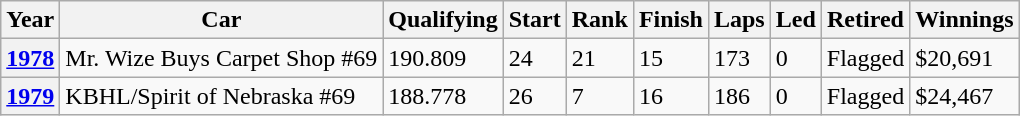<table class="wikitable" style="text-align:left">
<tr>
<th>Year</th>
<th>Car</th>
<th>Qualifying</th>
<th>Start</th>
<th>Rank</th>
<th>Finish</th>
<th>Laps</th>
<th>Led</th>
<th>Retired</th>
<th>Winnings</th>
</tr>
<tr>
<th><a href='#'>1978</a></th>
<td>Mr. Wize Buys Carpet Shop #69</td>
<td>190.809</td>
<td>24</td>
<td>21</td>
<td>15</td>
<td>173</td>
<td>0</td>
<td>Flagged</td>
<td>$20,691</td>
</tr>
<tr>
<th><a href='#'>1979</a></th>
<td>KBHL/Spirit of Nebraska #69</td>
<td>188.778</td>
<td>26</td>
<td>7</td>
<td>16</td>
<td>186</td>
<td>0</td>
<td>Flagged</td>
<td>$24,467</td>
</tr>
</table>
